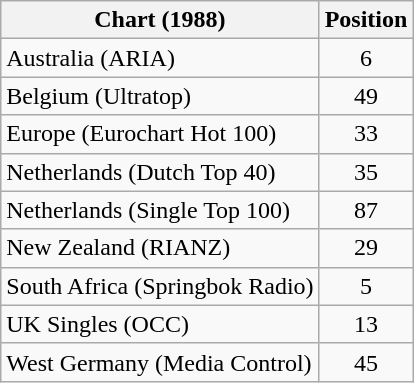<table class="wikitable sortable">
<tr>
<th>Chart (1988)</th>
<th>Position</th>
</tr>
<tr>
<td>Australia (ARIA)</td>
<td align="center">6</td>
</tr>
<tr>
<td>Belgium (Ultratop)</td>
<td align="center">49</td>
</tr>
<tr>
<td>Europe (Eurochart Hot 100)</td>
<td align="center">33</td>
</tr>
<tr>
<td>Netherlands (Dutch Top 40)</td>
<td align="center">35</td>
</tr>
<tr>
<td>Netherlands (Single Top 100)</td>
<td align="center">87</td>
</tr>
<tr>
<td>New Zealand (RIANZ)</td>
<td align="center">29</td>
</tr>
<tr>
<td>South Africa (Springbok Radio)</td>
<td align="center">5</td>
</tr>
<tr>
<td>UK Singles (OCC)</td>
<td align="center">13</td>
</tr>
<tr>
<td>West Germany (Media Control)</td>
<td align="center">45</td>
</tr>
</table>
